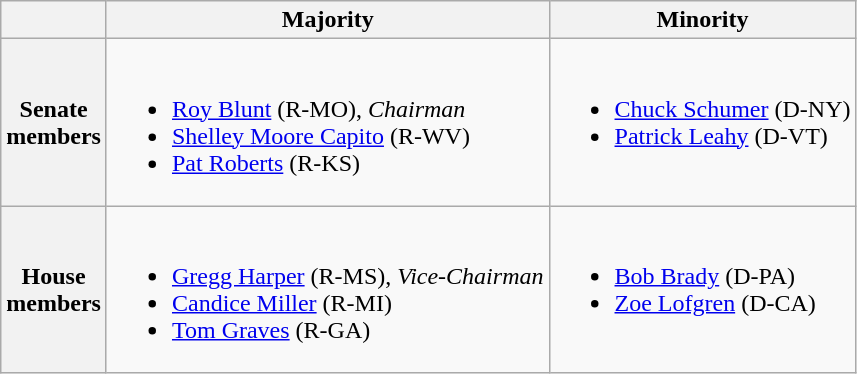<table class=wikitable>
<tr>
<th></th>
<th>Majority</th>
<th>Minority</th>
</tr>
<tr>
<th>Senate<br>members</th>
<td valign="top" ><br><ul><li><a href='#'>Roy Blunt</a> (R-MO), <em>Chairman</em></li><li><a href='#'>Shelley Moore Capito</a> (R-WV)</li><li><a href='#'>Pat Roberts</a> (R-KS)</li></ul></td>
<td valign="top" ><br><ul><li><a href='#'>Chuck Schumer</a> (D-NY)</li><li><a href='#'>Patrick Leahy</a> (D-VT)</li></ul></td>
</tr>
<tr>
<th>House<br>members</th>
<td valign="top" ><br><ul><li><a href='#'>Gregg Harper</a> (R-MS), <em>Vice-Chairman</em></li><li><a href='#'>Candice Miller</a> (R-MI)</li><li><a href='#'>Tom Graves</a> (R-GA)</li></ul></td>
<td valign="top" ><br><ul><li><a href='#'>Bob Brady</a> (D-PA)</li><li><a href='#'>Zoe Lofgren</a> (D-CA)</li></ul></td>
</tr>
</table>
